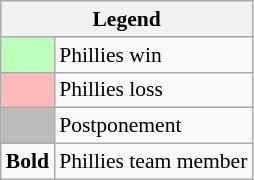<table class="wikitable" style="font-size:90%">
<tr>
<th colspan="2">Legend</th>
</tr>
<tr>
<td style="background:#bfb;"> </td>
<td>Phillies win</td>
</tr>
<tr>
<td style="background:#fbb;"> </td>
<td>Phillies loss</td>
</tr>
<tr>
<td style="background:#bbb;"> </td>
<td>Postponement</td>
</tr>
<tr>
<td><strong>Bold</strong></td>
<td>Phillies team member</td>
</tr>
</table>
